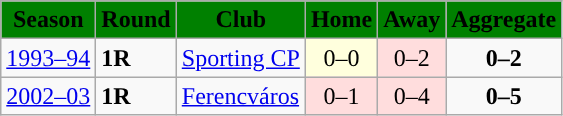<table class="wikitable">
<tr>
<th style="background:green;color:#000000;">Season</th>
<th style="background:green;color:#000000;">Round</th>
<th style="background:green;color:#000000;">Club</th>
<th style="background:green;color:#000000;">Home</th>
<th style="background:green;color:#000000;">Away</th>
<th style="background:green;color:#000000;">Aggregate</th>
</tr>
<tr>
<td><a href='#'>1993–94</a></td>
<td><strong>1R</strong></td>
<td> <a href='#'>Sporting CP</a></td>
<td style="text-align:center; background:#ffd;">0–0</td>
<td style="text-align:center; background:#fdd;">0–2</td>
<td style="text-align:center;"><strong>0–2</strong></td>
</tr>
<tr>
<td><a href='#'>2002–03</a></td>
<td><strong>1R</strong></td>
<td> <a href='#'>Ferencváros</a></td>
<td style="text-align:center; background:#fdd;">0–1</td>
<td style="text-align:center; background:#fdd;">0–4</td>
<td style="text-align:center;"><strong>0–5</strong></td>
</tr>
</table>
